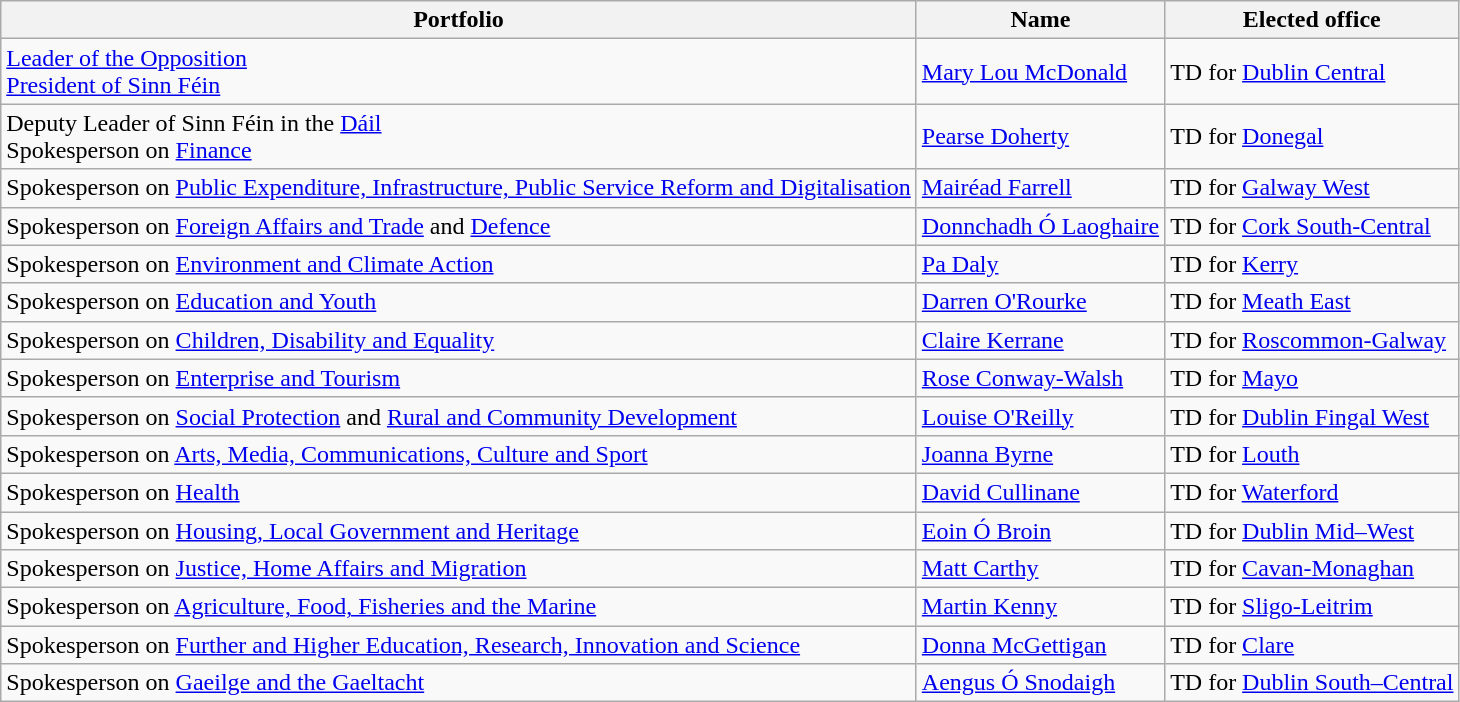<table class="wikitable">
<tr>
<th>Portfolio</th>
<th>Name</th>
<th>Elected office</th>
</tr>
<tr>
<td><a href='#'>Leader of the Opposition</a><br><a href='#'>President of Sinn Féin</a></td>
<td><a href='#'>Mary Lou McDonald</a></td>
<td>TD for <a href='#'>Dublin Central</a></td>
</tr>
<tr>
<td>Deputy Leader of Sinn Féin in the <a href='#'>Dáil</a><br>Spokesperson on <a href='#'>Finance</a></td>
<td><a href='#'>Pearse Doherty</a></td>
<td>TD for <a href='#'>Donegal</a></td>
</tr>
<tr>
<td>Spokesperson on <a href='#'>Public Expenditure, Infrastructure, Public Service Reform and Digitalisation</a></td>
<td><a href='#'>Mairéad Farrell</a></td>
<td>TD for <a href='#'>Galway West</a></td>
</tr>
<tr>
<td>Spokesperson on <a href='#'>Foreign Affairs and Trade</a> and <a href='#'>Defence</a></td>
<td><a href='#'>Donnchadh Ó Laoghaire</a></td>
<td>TD for <a href='#'>Cork South-Central</a></td>
</tr>
<tr>
<td>Spokesperson on <a href='#'>Environment and Climate Action</a></td>
<td><a href='#'>Pa Daly</a></td>
<td>TD for <a href='#'>Kerry</a></td>
</tr>
<tr>
<td>Spokesperson on <a href='#'>Education and Youth</a></td>
<td><a href='#'>Darren O'Rourke</a></td>
<td>TD for <a href='#'>Meath East</a></td>
</tr>
<tr>
<td>Spokesperson on <a href='#'>Children, Disability and Equality</a></td>
<td><a href='#'>Claire Kerrane</a></td>
<td>TD for <a href='#'>Roscommon-Galway</a></td>
</tr>
<tr>
<td>Spokesperson on <a href='#'>Enterprise and Tourism</a></td>
<td><a href='#'>Rose Conway-Walsh</a></td>
<td>TD for <a href='#'>Mayo</a></td>
</tr>
<tr>
<td>Spokesperson on <a href='#'>Social Protection</a> and <a href='#'>Rural and Community Development</a></td>
<td><a href='#'>Louise O'Reilly</a></td>
<td>TD for <a href='#'>Dublin Fingal West</a></td>
</tr>
<tr>
<td>Spokesperson on <a href='#'>Arts, Media, Communications, Culture and Sport</a></td>
<td><a href='#'>Joanna Byrne</a></td>
<td>TD for <a href='#'>Louth</a></td>
</tr>
<tr>
<td>Spokesperson on <a href='#'>Health</a></td>
<td><a href='#'>David Cullinane</a></td>
<td>TD for <a href='#'>Waterford</a></td>
</tr>
<tr>
<td>Spokesperson on <a href='#'>Housing, Local Government and Heritage</a></td>
<td><a href='#'>Eoin Ó Broin</a></td>
<td>TD for <a href='#'>Dublin Mid–West</a></td>
</tr>
<tr>
<td>Spokesperson on <a href='#'>Justice, Home Affairs and Migration</a></td>
<td><a href='#'>Matt Carthy</a></td>
<td>TD for <a href='#'>Cavan-Monaghan</a></td>
</tr>
<tr>
<td>Spokesperson on <a href='#'>Agriculture, Food, Fisheries and the Marine</a></td>
<td><a href='#'>Martin Kenny</a></td>
<td>TD for <a href='#'>Sligo-Leitrim</a></td>
</tr>
<tr>
<td>Spokesperson on <a href='#'>Further and Higher Education, Research, Innovation and Science</a></td>
<td><a href='#'>Donna McGettigan</a></td>
<td>TD for <a href='#'>Clare</a></td>
</tr>
<tr>
<td>Spokesperson on <a href='#'>Gaeilge and the Gaeltacht</a></td>
<td><a href='#'>Aengus Ó Snodaigh</a></td>
<td>TD for <a href='#'>Dublin South–Central</a></td>
</tr>
</table>
